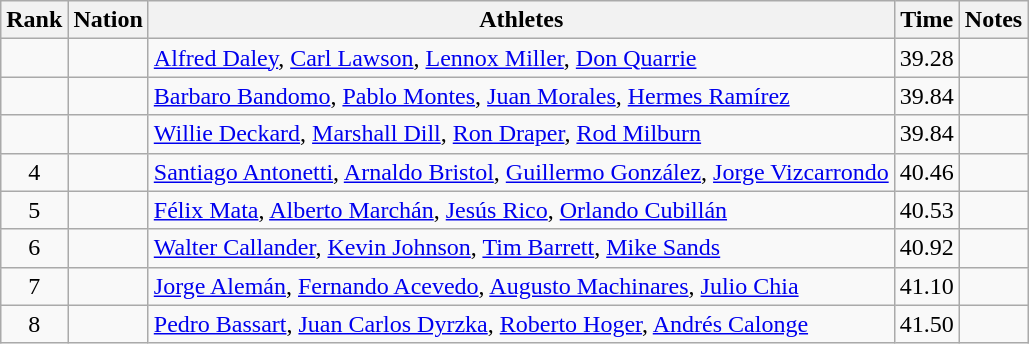<table class="wikitable sortable" style="text-align:center">
<tr>
<th>Rank</th>
<th>Nation</th>
<th>Athletes</th>
<th>Time</th>
<th>Notes</th>
</tr>
<tr>
<td></td>
<td align=left></td>
<td align=left><a href='#'>Alfred Daley</a>, <a href='#'>Carl Lawson</a>, <a href='#'>Lennox Miller</a>, <a href='#'>Don Quarrie</a></td>
<td>39.28</td>
<td></td>
</tr>
<tr>
<td></td>
<td align=left></td>
<td align=left><a href='#'>Barbaro Bandomo</a>, <a href='#'>Pablo Montes</a>, <a href='#'>Juan Morales</a>, <a href='#'>Hermes Ramírez</a></td>
<td>39.84</td>
<td></td>
</tr>
<tr>
<td></td>
<td align=left></td>
<td align=left><a href='#'>Willie Deckard</a>, <a href='#'>Marshall Dill</a>, <a href='#'>Ron Draper</a>, <a href='#'>Rod Milburn</a></td>
<td>39.84</td>
<td></td>
</tr>
<tr>
<td>4</td>
<td align=left></td>
<td align=left><a href='#'>Santiago Antonetti</a>, <a href='#'>Arnaldo Bristol</a>, <a href='#'>Guillermo González</a>, <a href='#'>Jorge Vizcarrondo</a></td>
<td>40.46</td>
<td></td>
</tr>
<tr>
<td>5</td>
<td align=left></td>
<td align=left><a href='#'>Félix Mata</a>, <a href='#'>Alberto Marchán</a>, <a href='#'>Jesús Rico</a>, <a href='#'>Orlando Cubillán</a></td>
<td>40.53</td>
<td></td>
</tr>
<tr>
<td>6</td>
<td align=left></td>
<td align=left><a href='#'>Walter Callander</a>, <a href='#'>Kevin Johnson</a>, <a href='#'>Tim Barrett</a>, <a href='#'>Mike Sands</a></td>
<td>40.92</td>
<td></td>
</tr>
<tr>
<td>7</td>
<td align=left></td>
<td align=left><a href='#'>Jorge Alemán</a>, <a href='#'>Fernando Acevedo</a>, <a href='#'>Augusto Machinares</a>, <a href='#'>Julio Chia</a></td>
<td>41.10</td>
<td></td>
</tr>
<tr>
<td>8</td>
<td align=left></td>
<td align=left><a href='#'>Pedro Bassart</a>, <a href='#'>Juan Carlos Dyrzka</a>, <a href='#'>Roberto Hoger</a>, <a href='#'>Andrés Calonge</a></td>
<td>41.50</td>
<td></td>
</tr>
</table>
